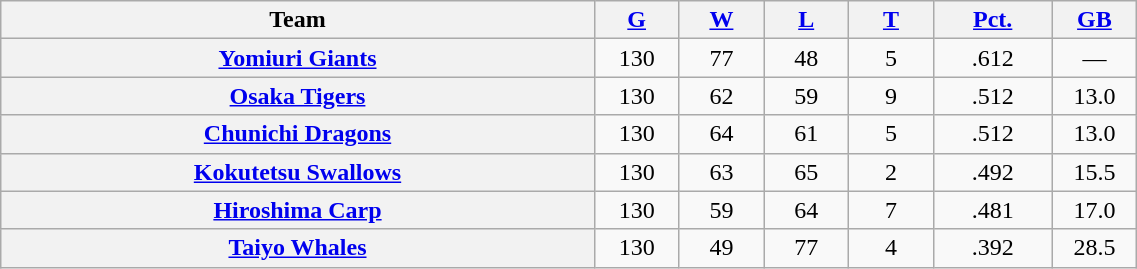<table class="wikitable plainrowheaders" width="60%" style="text-align:center;">
<tr>
<th scope="col" width="35%">Team</th>
<th scope="col" width="5%"><a href='#'>G</a></th>
<th scope="col" width="5%"><a href='#'>W</a></th>
<th scope="col" width="5%"><a href='#'>L</a></th>
<th scope="col" width="5%"><a href='#'>T</a></th>
<th scope="col" width="7%"><a href='#'>Pct.</a></th>
<th scope="col" width="5%"><a href='#'>GB</a></th>
</tr>
<tr>
<th scope="row" style="text-align:center;"><a href='#'>Yomiuri Giants</a></th>
<td>130</td>
<td>77</td>
<td>48</td>
<td>5</td>
<td>.612</td>
<td>—</td>
</tr>
<tr>
<th scope="row" style="text-align:center;"><a href='#'>Osaka Tigers</a></th>
<td>130</td>
<td>62</td>
<td>59</td>
<td>9</td>
<td>.512</td>
<td>13.0</td>
</tr>
<tr>
<th scope="row" style="text-align:center;"><a href='#'>Chunichi Dragons</a></th>
<td>130</td>
<td>64</td>
<td>61</td>
<td>5</td>
<td>.512</td>
<td>13.0</td>
</tr>
<tr>
<th scope="row" style="text-align:center;"><a href='#'>Kokutetsu Swallows</a></th>
<td>130</td>
<td>63</td>
<td>65</td>
<td>2</td>
<td>.492</td>
<td>15.5</td>
</tr>
<tr>
<th scope="row" style="text-align:center;"><a href='#'>Hiroshima Carp</a></th>
<td>130</td>
<td>59</td>
<td>64</td>
<td>7</td>
<td>.481</td>
<td>17.0</td>
</tr>
<tr>
<th scope="row" style="text-align:center;"><a href='#'>Taiyo Whales</a></th>
<td>130</td>
<td>49</td>
<td>77</td>
<td>4</td>
<td>.392</td>
<td>28.5</td>
</tr>
</table>
